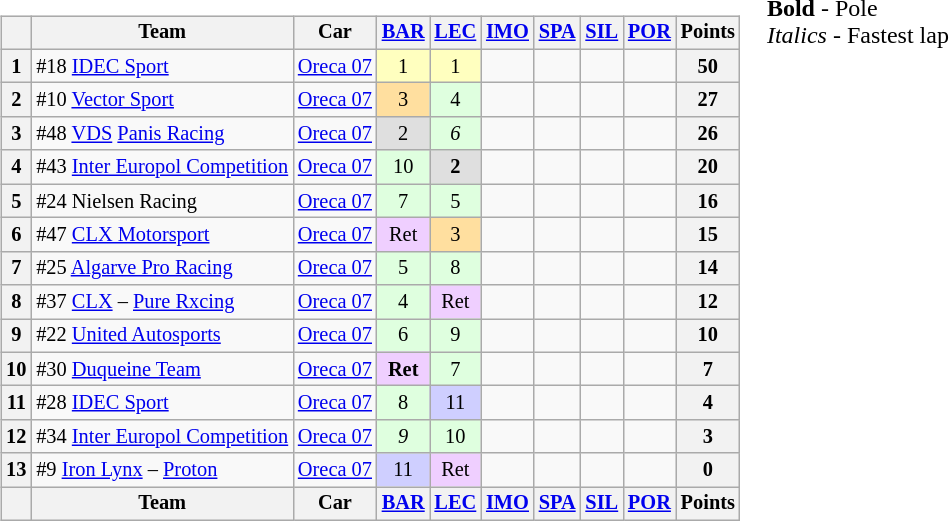<table>
<tr>
<td></td>
<td valign="top"><br><table class="wikitable" style="font-size:85%; text-align:center;">
<tr>
<th></th>
<th>Team</th>
<th>Car</th>
<th><a href='#'>BAR</a><br></th>
<th><a href='#'>LEC</a><br></th>
<th><a href='#'>IMO</a><br></th>
<th><a href='#'>SPA</a><br></th>
<th><a href='#'>SIL</a><br></th>
<th><a href='#'>POR</a><br></th>
<th>Points</th>
</tr>
<tr>
<th>1</th>
<td align="left"> #18 <a href='#'>IDEC Sport</a></td>
<td align="left"><a href='#'>Oreca 07</a></td>
<td style="background:#ffffbf;">1</td>
<td style="background:#ffffbf;">1</td>
<td></td>
<td></td>
<td></td>
<td></td>
<th>50</th>
</tr>
<tr>
<th>2</th>
<td align="left"> #10 <a href='#'>Vector Sport</a></td>
<td align="left"><a href='#'>Oreca 07</a></td>
<td style="background:#ffdf9f;">3</td>
<td style="background:#dfffdf;">4</td>
<td></td>
<td></td>
<td></td>
<td></td>
<th>27</th>
</tr>
<tr>
<th>3</th>
<td align="left"> #48 <a href='#'>VDS</a> <a href='#'>Panis Racing</a></td>
<td align="left"><a href='#'>Oreca 07</a></td>
<td style="background:#dfdfdf;">2</td>
<td style="background:#dfffdf;"><em>6</em></td>
<td></td>
<td></td>
<td></td>
<td></td>
<th>26</th>
</tr>
<tr>
<th>4</th>
<td align="left"> #43 <a href='#'>Inter Europol Competition</a></td>
<td align="left"><a href='#'>Oreca 07</a></td>
<td style="background:#dfffdf;">10</td>
<td style="background:#dfdfdf;"><strong>2</strong></td>
<td></td>
<td></td>
<td></td>
<td></td>
<th>20</th>
</tr>
<tr>
<th>5</th>
<td align="left"> #24 Nielsen Racing</td>
<td align="left"><a href='#'>Oreca 07</a></td>
<td style="background:#dfffdf;">7</td>
<td style="background:#dfffdf;">5</td>
<td></td>
<td></td>
<td></td>
<td></td>
<th>16</th>
</tr>
<tr>
<th>6</th>
<td align="left"> #47 <a href='#'>CLX Motorsport</a></td>
<td align="left"><a href='#'>Oreca 07</a></td>
<td style="background:#efcfff;">Ret</td>
<td style="background:#ffdf9f;">3</td>
<td></td>
<td></td>
<td></td>
<td></td>
<th>15</th>
</tr>
<tr>
<th>7</th>
<td align="left"> #25 <a href='#'>Algarve Pro Racing</a></td>
<td align="left"><a href='#'>Oreca 07</a></td>
<td style="background:#dfffdf;">5</td>
<td style="background:#dfffdf;">8</td>
<td></td>
<td></td>
<td></td>
<td></td>
<th>14</th>
</tr>
<tr>
<th>8</th>
<td align="left"> #37 <a href='#'>CLX</a> – <a href='#'>Pure Rxcing</a></td>
<td align="left"><a href='#'>Oreca 07</a></td>
<td style="background:#dfffdf;">4</td>
<td style="background:#efcfff;">Ret</td>
<td></td>
<td></td>
<td></td>
<td></td>
<th>12</th>
</tr>
<tr>
<th>9</th>
<td align="left"> #22 <a href='#'>United Autosports</a></td>
<td align="left"><a href='#'>Oreca 07</a></td>
<td style="background:#dfffdf;">6</td>
<td style="background:#dfffdf;">9</td>
<td></td>
<td></td>
<td></td>
<td></td>
<th>10</th>
</tr>
<tr>
<th>10</th>
<td align="left"> #30 <a href='#'>Duqueine Team</a></td>
<td align="left"><a href='#'>Oreca 07</a></td>
<td style="background:#efcfff;"><strong>Ret</strong></td>
<td style="background:#dfffdf;">7</td>
<td></td>
<td></td>
<td></td>
<td></td>
<th>7</th>
</tr>
<tr>
<th>11</th>
<td align="left"> #28 <a href='#'>IDEC Sport</a></td>
<td align="left"><a href='#'>Oreca 07</a></td>
<td style="background:#dfffdf;">8</td>
<td style="background:#cfcfff;">11</td>
<td></td>
<td></td>
<td></td>
<td></td>
<th>4</th>
</tr>
<tr>
<th>12</th>
<td align="left"> #34 <a href='#'>Inter Europol Competition</a></td>
<td align="left"><a href='#'>Oreca 07</a></td>
<td style="background:#dfffdf;"><em>9</em></td>
<td style="background:#dfffdf;">10</td>
<td></td>
<td></td>
<td></td>
<td></td>
<th>3</th>
</tr>
<tr>
<th>13</th>
<td align="left"> #9 <a href='#'>Iron Lynx</a> – <a href='#'>Proton</a></td>
<td align="left"><a href='#'>Oreca 07</a></td>
<td style="background:#cfcfff;">11</td>
<td style="background:#efcfff;">Ret</td>
<td></td>
<td></td>
<td></td>
<td></td>
<th>0</th>
</tr>
<tr>
<th></th>
<th>Team</th>
<th>Car</th>
<th><a href='#'>BAR</a><br></th>
<th><a href='#'>LEC</a><br></th>
<th><a href='#'>IMO</a><br></th>
<th><a href='#'>SPA</a><br></th>
<th><a href='#'>SIL</a><br></th>
<th><a href='#'>POR</a><br></th>
<th>Points</th>
</tr>
</table>
</td>
<td valign="top"><br><span><strong>Bold</strong> - Pole</span><br><span><em>Italics</em> - Fastest lap</span></td>
</tr>
</table>
